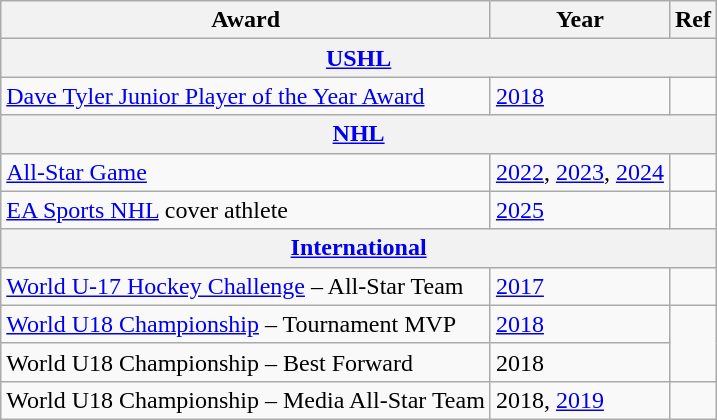<table class="wikitable">
<tr>
<th>Award</th>
<th>Year</th>
<th>Ref</th>
</tr>
<tr>
<th colspan="3"><a href='#'>USHL</a></th>
</tr>
<tr>
<td><a href='#'>Dave Tyler Junior Player of the Year Award</a></td>
<td><a href='#'>2018</a></td>
<td></td>
</tr>
<tr>
<th colspan="3"><a href='#'>NHL</a></th>
</tr>
<tr>
<td><a href='#'>All-Star Game</a></td>
<td><a href='#'>2022</a>, <a href='#'>2023</a>, <a href='#'>2024</a></td>
<td></td>
</tr>
<tr>
<td><a href='#'>EA Sports NHL</a> cover athlete</td>
<td><a href='#'>2025</a></td>
<td></td>
</tr>
<tr>
<th colspan="3"><a href='#'>International</a></th>
</tr>
<tr>
<td><a href='#'>World U-17 Hockey Challenge</a> – All-Star Team</td>
<td><a href='#'>2017</a></td>
<td></td>
</tr>
<tr>
<td><a href='#'>World U18 Championship</a> – Tournament MVP</td>
<td><a href='#'>2018</a></td>
<td rowspan="2"></td>
</tr>
<tr>
<td>World U18 Championship – Best Forward</td>
<td>2018</td>
</tr>
<tr>
<td>World U18 Championship – Media All-Star Team</td>
<td>2018, <a href='#'>2019</a></td>
<td></td>
</tr>
</table>
